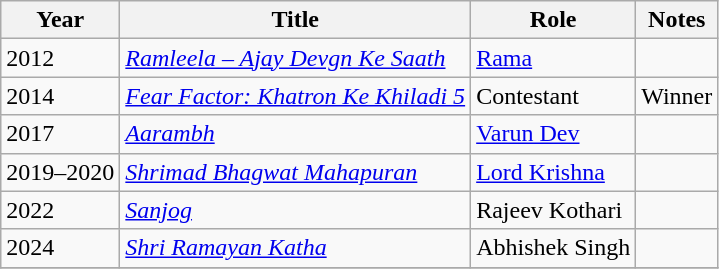<table class="wikitable sortable plainrowheaders">
<tr>
<th>Year</th>
<th>Title</th>
<th>Role</th>
<th>Notes</th>
</tr>
<tr>
<td>2012</td>
<td><em><a href='#'>Ramleela – Ajay Devgn Ke Saath</a></em></td>
<td><a href='#'>Rama</a></td>
<td></td>
</tr>
<tr>
<td>2014</td>
<td><em><a href='#'>Fear Factor: Khatron Ke Khiladi 5</a></em></td>
<td>Contestant</td>
<td>Winner</td>
</tr>
<tr>
<td>2017</td>
<td><em><a href='#'>Aarambh</a></em></td>
<td><a href='#'>Varun Dev</a></td>
<td></td>
</tr>
<tr>
<td>2019–2020</td>
<td><em><a href='#'>Shrimad Bhagwat Mahapuran</a></em></td>
<td><a href='#'>Lord Krishna</a></td>
<td></td>
</tr>
<tr>
<td>2022</td>
<td><em><a href='#'>Sanjog</a></em></td>
<td>Rajeev Kothari</td>
<td></td>
</tr>
<tr>
<td>2024</td>
<td><em><a href='#'>Shri Ramayan Katha</a></em></td>
<td>Abhishek Singh</td>
<td></td>
</tr>
<tr>
</tr>
</table>
